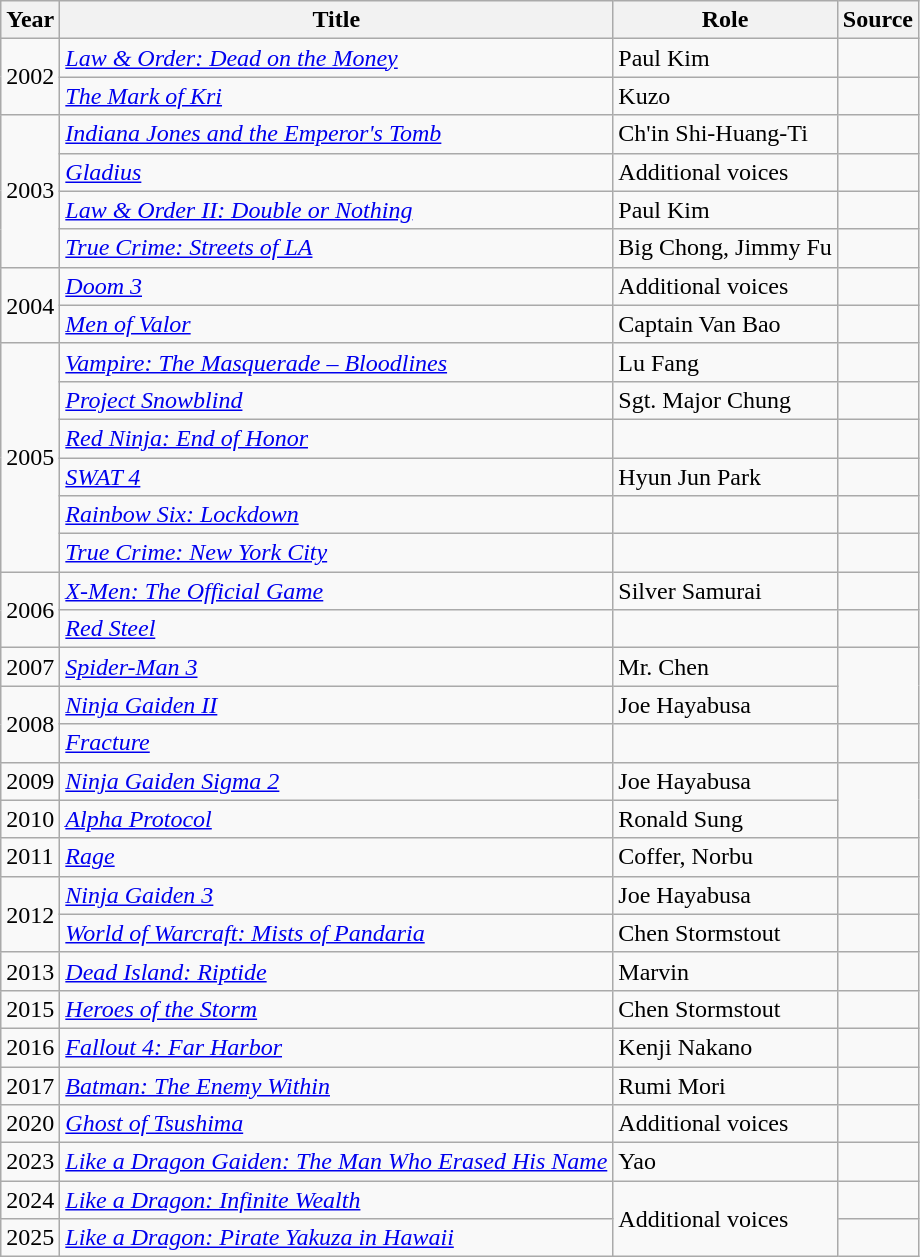<table class="wikitable sortable">
<tr>
<th>Year</th>
<th>Title</th>
<th>Role</th>
<th>Source</th>
</tr>
<tr>
<td rowspan="2">2002</td>
<td><em><a href='#'>Law & Order: Dead on the Money</a></em></td>
<td>Paul Kim</td>
<td></td>
</tr>
<tr>
<td><em><a href='#'>The Mark of Kri</a></em></td>
<td>Kuzo</td>
<td></td>
</tr>
<tr>
<td rowspan="4">2003</td>
<td><em><a href='#'>Indiana Jones and the Emperor's Tomb</a></em></td>
<td>Ch'in Shi-Huang-Ti</td>
<td></td>
</tr>
<tr>
<td><em><a href='#'>Gladius</a></em></td>
<td>Additional voices</td>
<td></td>
</tr>
<tr>
<td><em><a href='#'>Law & Order II: Double or Nothing</a></em></td>
<td>Paul Kim</td>
<td></td>
</tr>
<tr>
<td><em><a href='#'>True Crime: Streets of LA</a></em></td>
<td>Big Chong, Jimmy Fu</td>
<td></td>
</tr>
<tr>
<td rowspan="2">2004</td>
<td><em><a href='#'>Doom 3</a></em></td>
<td>Additional voices</td>
<td></td>
</tr>
<tr>
<td><em><a href='#'>Men of Valor</a></em></td>
<td>Captain Van Bao</td>
<td></td>
</tr>
<tr>
<td rowspan="6">2005</td>
<td><em><a href='#'>Vampire: The Masquerade – Bloodlines</a></em></td>
<td>Lu Fang</td>
<td></td>
</tr>
<tr>
<td><em><a href='#'>Project Snowblind</a></em></td>
<td>Sgt. Major Chung</td>
<td></td>
</tr>
<tr>
<td><em><a href='#'>Red Ninja: End of Honor</a></em></td>
<td></td>
<td></td>
</tr>
<tr>
<td><em><a href='#'>SWAT 4</a></em></td>
<td>Hyun Jun Park</td>
<td></td>
</tr>
<tr>
<td><em><a href='#'>Rainbow Six: Lockdown</a></em></td>
<td></td>
<td></td>
</tr>
<tr>
<td><em><a href='#'>True Crime: New York City</a></em></td>
<td></td>
<td></td>
</tr>
<tr>
<td rowspan="2">2006</td>
<td><em><a href='#'>X-Men: The Official Game</a></em></td>
<td>Silver Samurai</td>
<td></td>
</tr>
<tr>
<td><em><a href='#'>Red Steel</a></em></td>
<td></td>
<td></td>
</tr>
<tr>
<td>2007</td>
<td><em><a href='#'>Spider-Man 3</a></em></td>
<td>Mr. Chen</td>
<td rowspan="2"></td>
</tr>
<tr>
<td rowspan="2">2008</td>
<td><em><a href='#'>Ninja Gaiden II</a></em></td>
<td>Joe Hayabusa</td>
</tr>
<tr>
<td><em><a href='#'>Fracture</a></em></td>
<td></td>
<td></td>
</tr>
<tr>
<td>2009</td>
<td><em><a href='#'>Ninja Gaiden Sigma 2</a></em></td>
<td>Joe Hayabusa</td>
<td rowspan="2"></td>
</tr>
<tr>
<td>2010</td>
<td><em><a href='#'>Alpha Protocol</a></em></td>
<td>Ronald Sung</td>
</tr>
<tr>
<td>2011</td>
<td><em><a href='#'>Rage</a></em></td>
<td>Coffer, Norbu</td>
<td></td>
</tr>
<tr>
<td rowspan="2">2012</td>
<td><em><a href='#'>Ninja Gaiden 3</a></em></td>
<td>Joe Hayabusa</td>
<td></td>
</tr>
<tr>
<td><em><a href='#'>World of Warcraft: Mists of Pandaria</a></em></td>
<td>Chen Stormstout</td>
<td></td>
</tr>
<tr>
<td>2013</td>
<td><em><a href='#'>Dead Island: Riptide</a></em></td>
<td>Marvin</td>
<td></td>
</tr>
<tr>
<td>2015</td>
<td><em><a href='#'>Heroes of the Storm</a></em></td>
<td>Chen Stormstout</td>
<td></td>
</tr>
<tr>
<td>2016</td>
<td><em><a href='#'>Fallout 4: Far Harbor</a></em></td>
<td>Kenji Nakano</td>
<td></td>
</tr>
<tr>
<td>2017</td>
<td><em><a href='#'>Batman: The Enemy Within</a></em></td>
<td>Rumi Mori</td>
<td></td>
</tr>
<tr>
<td>2020</td>
<td><em><a href='#'>Ghost of Tsushima</a></em></td>
<td>Additional voices</td>
<td></td>
</tr>
<tr>
<td>2023</td>
<td><em><a href='#'>Like a Dragon Gaiden: The Man Who Erased His Name</a></em></td>
<td>Yao</td>
<td></td>
</tr>
<tr>
<td>2024</td>
<td><em><a href='#'>Like a Dragon: Infinite Wealth</a></em></td>
<td rowspan="2">Additional voices</td>
<td></td>
</tr>
<tr>
<td>2025</td>
<td><em><a href='#'>Like a Dragon: Pirate Yakuza in Hawaii</a></em></td>
<td></td>
</tr>
</table>
